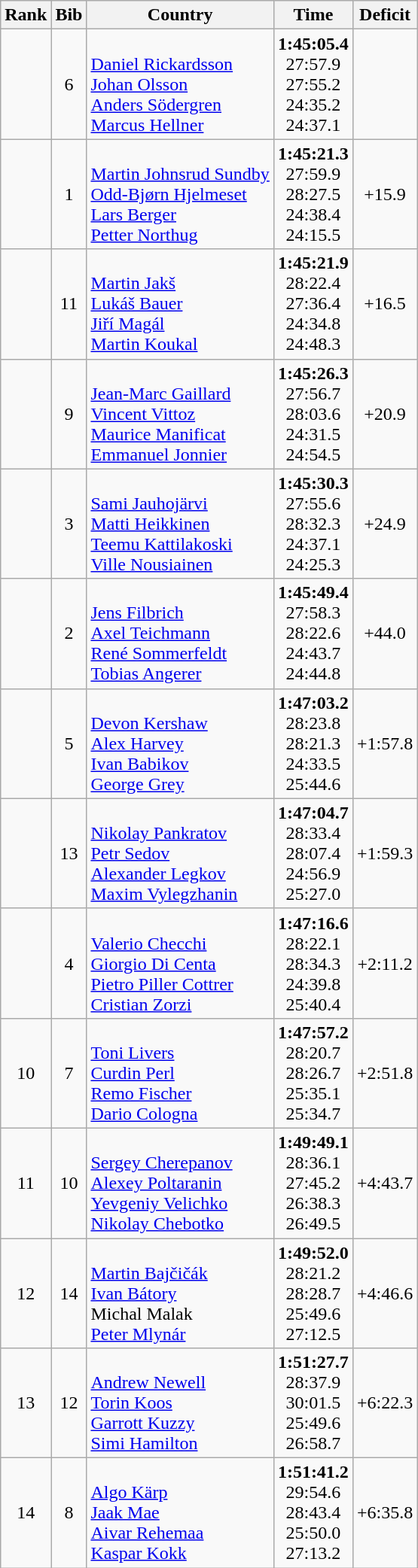<table class="wikitable sortable" style="text-align:center">
<tr>
<th>Rank</th>
<th>Bib</th>
<th>Country</th>
<th>Time</th>
<th>Deficit</th>
</tr>
<tr>
<td></td>
<td>6</td>
<td align="left"><br><a href='#'>Daniel Rickardsson</a><br> <a href='#'>Johan Olsson</a><br><a href='#'>Anders Södergren</a><br><a href='#'>Marcus Hellner</a></td>
<td><strong>1:45:05.4</strong><br>27:57.9<br>27:55.2<br>24:35.2<br>24:37.1</td>
<td></td>
</tr>
<tr>
<td></td>
<td>1</td>
<td align="left"><br><a href='#'>Martin Johnsrud Sundby</a><br> <a href='#'>Odd-Bjørn Hjelmeset</a><br><a href='#'>Lars Berger</a><br><a href='#'>Petter Northug</a></td>
<td><strong>1:45:21.3</strong> <br>27:59.9<br>28:27.5<br>24:38.4<br>24:15.5</td>
<td>+15.9</td>
</tr>
<tr>
<td></td>
<td>11</td>
<td align="left"><br><a href='#'>Martin Jakš</a><br> <a href='#'>Lukáš Bauer</a><br><a href='#'>Jiří Magál</a><br><a href='#'>Martin Koukal</a></td>
<td><strong>1:45:21.9</strong><br>28:22.4<br>27:36.4<br>24:34.8<br>24:48.3</td>
<td>+16.5</td>
</tr>
<tr>
<td></td>
<td>9</td>
<td align="left"><br><a href='#'>Jean-Marc Gaillard</a><br> <a href='#'>Vincent Vittoz</a><br><a href='#'>Maurice Manificat</a><br><a href='#'>Emmanuel Jonnier</a></td>
<td><strong>1:45:26.3</strong><br>27:56.7<br>28:03.6<br>24:31.5<br>24:54.5</td>
<td>+20.9</td>
</tr>
<tr>
<td></td>
<td>3</td>
<td align="left"><br><a href='#'>Sami Jauhojärvi</a><br> <a href='#'>Matti Heikkinen</a><br><a href='#'>Teemu Kattilakoski</a><br><a href='#'>Ville Nousiainen</a></td>
<td><strong>1:45:30.3</strong><br>27:55.6<br>28:32.3<br>24:37.1<br>24:25.3</td>
<td>+24.9</td>
</tr>
<tr>
<td></td>
<td>2</td>
<td align="left"><br><a href='#'>Jens Filbrich</a><br> <a href='#'>Axel Teichmann</a><br><a href='#'>René Sommerfeldt</a><br><a href='#'>Tobias Angerer</a></td>
<td><strong>1:45:49.4</strong><br>27:58.3<br>28:22.6<br>24:43.7<br>24:44.8</td>
<td>+44.0</td>
</tr>
<tr>
<td></td>
<td>5</td>
<td align="left"><br><a href='#'>Devon Kershaw</a><br> <a href='#'>Alex Harvey</a><br><a href='#'>Ivan Babikov</a><br><a href='#'>George Grey</a></td>
<td><strong>1:47:03.2</strong><br>28:23.8<br>28:21.3<br>24:33.5<br>25:44.6</td>
<td>+1:57.8</td>
</tr>
<tr>
<td></td>
<td>13</td>
<td align="left"><br><a href='#'>Nikolay Pankratov</a><br> <a href='#'>Petr Sedov</a><br><a href='#'>Alexander Legkov</a><br><a href='#'>Maxim Vylegzhanin</a></td>
<td><strong>1:47:04.7</strong><br>28:33.4<br>28:07.4<br>24:56.9<br>25:27.0</td>
<td>+1:59.3</td>
</tr>
<tr>
<td></td>
<td>4</td>
<td align="left"><br><a href='#'>Valerio Checchi</a><br> <a href='#'>Giorgio Di Centa</a><br><a href='#'>Pietro Piller Cottrer</a><br><a href='#'>Cristian Zorzi</a></td>
<td><strong>1:47:16.6</strong><br>28:22.1<br>28:34.3<br>24:39.8<br>25:40.4</td>
<td>+2:11.2</td>
</tr>
<tr>
<td>10</td>
<td>7</td>
<td align="left"><br><a href='#'>Toni Livers</a><br> <a href='#'>Curdin Perl</a><br><a href='#'>Remo Fischer</a><br><a href='#'>Dario Cologna</a></td>
<td><strong>1:47:57.2</strong><br>28:20.7<br>28:26.7<br>25:35.1<br>25:34.7</td>
<td>+2:51.8</td>
</tr>
<tr>
<td>11</td>
<td>10</td>
<td align="left"><br><a href='#'>Sergey Cherepanov</a><br> <a href='#'>Alexey Poltaranin</a><br><a href='#'>Yevgeniy Velichko</a><br><a href='#'>Nikolay Chebotko</a></td>
<td><strong>1:49:49.1</strong><br>28:36.1<br>27:45.2<br>26:38.3<br>26:49.5</td>
<td>+4:43.7</td>
</tr>
<tr>
<td>12</td>
<td>14</td>
<td align="left"><br><a href='#'>Martin Bajčičák</a><br> <a href='#'>Ivan Bátory</a><br>Michal Malak<br><a href='#'>Peter Mlynár</a></td>
<td><strong>1:49:52.0</strong><br>28:21.2<br>28:28.7<br>25:49.6<br>27:12.5</td>
<td>+4:46.6</td>
</tr>
<tr>
<td>13</td>
<td>12</td>
<td align="left"><br><a href='#'>Andrew Newell</a><br> <a href='#'>Torin Koos</a><br><a href='#'>Garrott Kuzzy</a><br><a href='#'>Simi Hamilton</a></td>
<td><strong>1:51:27.7</strong><br>28:37.9<br>30:01.5<br>25:49.6<br>26:58.7</td>
<td>+6:22.3</td>
</tr>
<tr>
<td>14</td>
<td>8</td>
<td align="left"><br><a href='#'>Algo Kärp</a><br> <a href='#'>Jaak Mae</a><br><a href='#'>Aivar Rehemaa</a><br><a href='#'>Kaspar Kokk</a></td>
<td><strong>1:51:41.2</strong><br>29:54.6<br>28:43.4<br>25:50.0<br>27:13.2</td>
<td>+6:35.8</td>
</tr>
</table>
